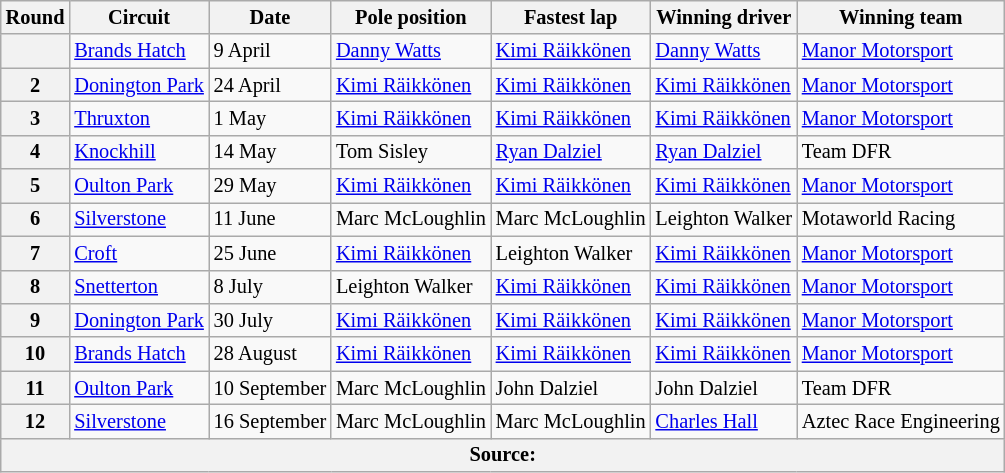<table class="wikitable" style="font-size:85%">
<tr>
<th>Round</th>
<th>Circuit</th>
<th>Date</th>
<th>Pole position</th>
<th>Fastest lap</th>
<th>Winning driver</th>
<th>Winning team</th>
</tr>
<tr>
<th></th>
<td><a href='#'>Brands Hatch</a></td>
<td>9 April</td>
<td> <a href='#'>Danny Watts</a></td>
<td> <a href='#'>Kimi Räikkönen</a></td>
<td> <a href='#'>Danny Watts</a></td>
<td><a href='#'>Manor Motorsport</a></td>
</tr>
<tr>
<th>2</th>
<td nowrap><a href='#'>Donington Park</a></td>
<td>24 April</td>
<td nowrap> <a href='#'>Kimi Räikkönen</a></td>
<td nowrap> <a href='#'>Kimi Räikkönen</a></td>
<td nowrap> <a href='#'>Kimi Räikkönen</a></td>
<td nowrap><a href='#'>Manor Motorsport</a></td>
</tr>
<tr>
<th>3</th>
<td><a href='#'>Thruxton</a></td>
<td>1 May</td>
<td> <a href='#'>Kimi Räikkönen</a></td>
<td> <a href='#'>Kimi Räikkönen</a></td>
<td> <a href='#'>Kimi Räikkönen</a></td>
<td><a href='#'>Manor Motorsport</a></td>
</tr>
<tr>
<th>4</th>
<td><a href='#'>Knockhill</a></td>
<td>14 May</td>
<td> Tom Sisley</td>
<td> <a href='#'>Ryan Dalziel</a></td>
<td> <a href='#'>Ryan Dalziel</a></td>
<td>Team DFR</td>
</tr>
<tr>
<th>5</th>
<td><a href='#'>Oulton Park</a></td>
<td>29 May</td>
<td> <a href='#'>Kimi Räikkönen</a></td>
<td> <a href='#'>Kimi Räikkönen</a></td>
<td> <a href='#'>Kimi Räikkönen</a></td>
<td><a href='#'>Manor Motorsport</a></td>
</tr>
<tr>
<th>6</th>
<td><a href='#'>Silverstone</a></td>
<td>11 June</td>
<td nowrap> Marc McLoughlin</td>
<td nowrap> Marc McLoughlin</td>
<td nowrap> Leighton Walker</td>
<td>Motaworld Racing</td>
</tr>
<tr>
<th>7</th>
<td><a href='#'>Croft</a></td>
<td>25 June</td>
<td> <a href='#'>Kimi Räikkönen</a></td>
<td> Leighton Walker</td>
<td> <a href='#'>Kimi Räikkönen</a></td>
<td><a href='#'>Manor Motorsport</a></td>
</tr>
<tr>
<th>8</th>
<td><a href='#'>Snetterton</a></td>
<td>8 July</td>
<td> Leighton Walker</td>
<td> <a href='#'>Kimi Räikkönen</a></td>
<td> <a href='#'>Kimi Räikkönen</a></td>
<td><a href='#'>Manor Motorsport</a></td>
</tr>
<tr>
<th>9</th>
<td><a href='#'>Donington Park</a></td>
<td>30 July</td>
<td> <a href='#'>Kimi Räikkönen</a></td>
<td> <a href='#'>Kimi Räikkönen</a></td>
<td> <a href='#'>Kimi Räikkönen</a></td>
<td><a href='#'>Manor Motorsport</a></td>
</tr>
<tr>
<th>10</th>
<td><a href='#'>Brands Hatch</a></td>
<td>28 August</td>
<td> <a href='#'>Kimi Räikkönen</a></td>
<td> <a href='#'>Kimi Räikkönen</a></td>
<td> <a href='#'>Kimi Räikkönen</a></td>
<td><a href='#'>Manor Motorsport</a></td>
</tr>
<tr>
<th>11</th>
<td><a href='#'>Oulton Park</a></td>
<td>10 September</td>
<td> Marc McLoughlin</td>
<td> John Dalziel</td>
<td> John Dalziel</td>
<td>Team DFR</td>
</tr>
<tr>
<th>12</th>
<td><a href='#'>Silverstone</a></td>
<td nowrap>16 September</td>
<td> Marc McLoughlin</td>
<td> Marc McLoughlin</td>
<td> <a href='#'>Charles Hall</a></td>
<td nowrap>Aztec Race Engineering</td>
</tr>
<tr>
<th colspan="7">Source:</th>
</tr>
</table>
